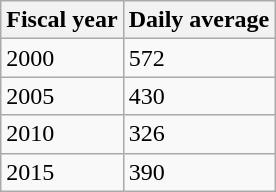<table class="wikitable">
<tr>
<th>Fiscal year</th>
<th>Daily average</th>
</tr>
<tr>
<td>2000</td>
<td>572</td>
</tr>
<tr>
<td>2005</td>
<td>430</td>
</tr>
<tr>
<td>2010</td>
<td>326</td>
</tr>
<tr>
<td>2015</td>
<td>390</td>
</tr>
</table>
